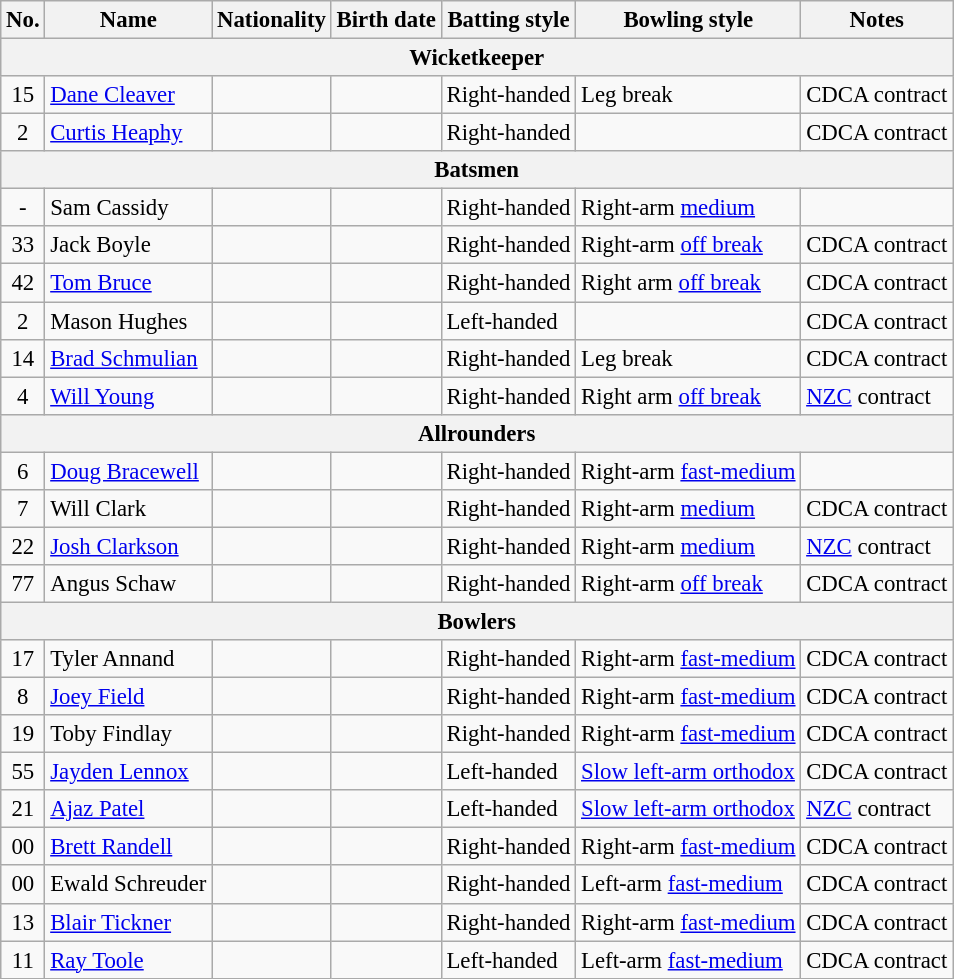<table class="wikitable"  style="font-size:95%;">
<tr>
<th>No.</th>
<th>Name</th>
<th>Nationality</th>
<th>Birth date</th>
<th>Batting style</th>
<th>Bowling style</th>
<th>Notes</th>
</tr>
<tr>
<th colspan="7">Wicketkeeper</th>
</tr>
<tr>
<td style="text-align:center">15</td>
<td><a href='#'>Dane Cleaver</a> </td>
<td></td>
<td></td>
<td>Right-handed</td>
<td>Leg break</td>
<td>CDCA contract</td>
</tr>
<tr>
<td style="text-align:center">2</td>
<td><a href='#'>Curtis Heaphy</a></td>
<td></td>
<td></td>
<td>Right-handed</td>
<td></td>
<td>CDCA contract</td>
</tr>
<tr>
<th colspan="7">Batsmen</th>
</tr>
<tr>
<td style="text-align:center">-</td>
<td>Sam Cassidy</td>
<td></td>
<td></td>
<td>Right-handed</td>
<td>Right-arm <a href='#'>medium</a></td>
<td></td>
</tr>
<tr>
<td style="text-align:center">33</td>
<td>Jack Boyle</td>
<td></td>
<td></td>
<td>Right-handed</td>
<td>Right-arm <a href='#'>off break</a></td>
<td>CDCA contract</td>
</tr>
<tr>
<td style="text-align:center">42</td>
<td><a href='#'>Tom Bruce</a> </td>
<td></td>
<td></td>
<td>Right-handed</td>
<td>Right arm <a href='#'>off break</a></td>
<td>CDCA contract</td>
</tr>
<tr>
<td style="text-align:center">2</td>
<td>Mason Hughes</td>
<td></td>
<td></td>
<td>Left-handed</td>
<td></td>
<td>CDCA contract</td>
</tr>
<tr>
<td style="text-align:center">14</td>
<td><a href='#'>Brad Schmulian</a></td>
<td></td>
<td></td>
<td>Right-handed</td>
<td>Leg break</td>
<td>CDCA contract</td>
</tr>
<tr>
<td style="text-align:center">4</td>
<td><a href='#'>Will Young</a> </td>
<td></td>
<td></td>
<td>Right-handed</td>
<td>Right arm <a href='#'>off break</a></td>
<td><a href='#'>NZC</a> contract</td>
</tr>
<tr>
<th colspan="7">Allrounders</th>
</tr>
<tr>
<td style="text-align:center">6</td>
<td><a href='#'>Doug Bracewell</a> </td>
<td></td>
<td></td>
<td>Right-handed</td>
<td>Right-arm <a href='#'>fast-medium</a></td>
<td></td>
</tr>
<tr>
<td style="text-align:center">7</td>
<td>Will Clark</td>
<td></td>
<td></td>
<td>Right-handed</td>
<td>Right-arm <a href='#'>medium</a></td>
<td>CDCA contract</td>
</tr>
<tr>
<td style="text-align:center">22</td>
<td><a href='#'>Josh Clarkson</a> </td>
<td></td>
<td></td>
<td>Right-handed</td>
<td>Right-arm <a href='#'>medium</a></td>
<td><a href='#'>NZC</a> contract</td>
</tr>
<tr>
<td style="text-align:center">77</td>
<td>Angus Schaw</td>
<td></td>
<td></td>
<td>Right-handed</td>
<td>Right-arm <a href='#'>off break</a></td>
<td>CDCA contract</td>
</tr>
<tr>
<th colspan="7">Bowlers</th>
</tr>
<tr>
<td style="text-align:center">17</td>
<td>Tyler Annand</td>
<td></td>
<td></td>
<td>Right-handed</td>
<td>Right-arm <a href='#'>fast-medium</a></td>
<td>CDCA contract</td>
</tr>
<tr>
<td style="text-align:center">8</td>
<td><a href='#'>Joey Field</a></td>
<td></td>
<td></td>
<td>Right-handed</td>
<td>Right-arm <a href='#'>fast-medium</a></td>
<td>CDCA contract</td>
</tr>
<tr>
<td style="text-align:center">19</td>
<td>Toby Findlay</td>
<td></td>
<td></td>
<td>Right-handed</td>
<td>Right-arm <a href='#'>fast-medium</a></td>
<td>CDCA contract</td>
</tr>
<tr>
<td style="text-align:center">55</td>
<td><a href='#'>Jayden Lennox</a></td>
<td></td>
<td></td>
<td>Left-handed</td>
<td><a href='#'>Slow left-arm orthodox</a></td>
<td>CDCA contract</td>
</tr>
<tr>
<td style="text-align:center">21</td>
<td><a href='#'>Ajaz Patel</a> </td>
<td></td>
<td></td>
<td>Left-handed</td>
<td><a href='#'>Slow left-arm orthodox</a></td>
<td><a href='#'>NZC</a> contract</td>
</tr>
<tr>
<td style="text-align:center">00</td>
<td><a href='#'>Brett Randell</a></td>
<td></td>
<td></td>
<td>Right-handed</td>
<td>Right-arm <a href='#'>fast-medium</a></td>
<td>CDCA contract</td>
</tr>
<tr>
<td style="text-align:center">00</td>
<td>Ewald Schreuder</td>
<td></td>
<td></td>
<td>Right-handed</td>
<td>Left-arm <a href='#'>fast-medium</a></td>
<td>CDCA contract</td>
</tr>
<tr>
<td style="text-align:center">13</td>
<td><a href='#'>Blair Tickner</a> </td>
<td></td>
<td></td>
<td>Right-handed</td>
<td>Right-arm <a href='#'>fast-medium</a></td>
<td>CDCA contract</td>
</tr>
<tr>
<td style="text-align:center">11</td>
<td><a href='#'>Ray Toole</a></td>
<td></td>
<td></td>
<td>Left-handed</td>
<td>Left-arm <a href='#'>fast-medium</a></td>
<td>CDCA contract</td>
</tr>
</table>
